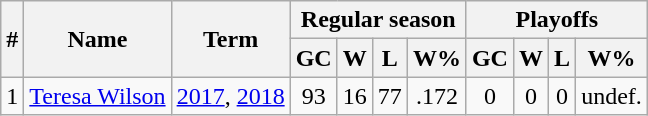<table class="wikitable">
<tr>
<th rowspan="2">#</th>
<th rowspan="2">Name</th>
<th rowspan="2">Term</th>
<th colspan="4">Regular season</th>
<th colspan="4">Playoffs</th>
</tr>
<tr>
<th>GC</th>
<th>W</th>
<th>L</th>
<th>W%</th>
<th>GC</th>
<th>W</th>
<th>L</th>
<th>W%</th>
</tr>
<tr>
<td align=center>1</td>
<td><a href='#'>Teresa Wilson</a></td>
<td align=center><a href='#'>2017</a>, <a href='#'>2018</a></td>
<td align=center>93</td>
<td align=center>16</td>
<td align=center>77</td>
<td align=center>.172</td>
<td align=center>0</td>
<td align=center>0</td>
<td align=center>0</td>
<td align=center>undef.</td>
</tr>
</table>
